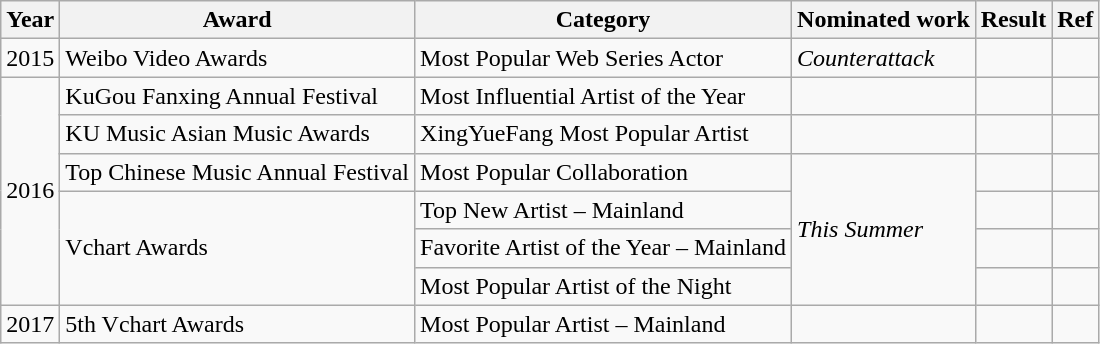<table class="wikitable">
<tr>
<th>Year</th>
<th>Award</th>
<th>Category</th>
<th>Nominated work</th>
<th>Result</th>
<th>Ref</th>
</tr>
<tr>
<td>2015</td>
<td>Weibo Video Awards</td>
<td>Most Popular Web Series Actor</td>
<td><em>Counterattack</em></td>
<td></td>
<td></td>
</tr>
<tr>
<td rowspan=6>2016</td>
<td>KuGou Fanxing Annual Festival</td>
<td>Most Influential Artist of the Year</td>
<td></td>
<td></td>
<td></td>
</tr>
<tr>
<td>KU Music Asian Music Awards</td>
<td>XingYueFang Most Popular Artist</td>
<td></td>
<td></td>
<td></td>
</tr>
<tr>
<td>Top Chinese Music Annual Festival</td>
<td>Most Popular Collaboration</td>
<td rowspan=4><em>This Summer</em></td>
<td></td>
<td></td>
</tr>
<tr>
<td rowspan=3>Vchart Awards</td>
<td>Top New Artist – Mainland</td>
<td></td>
<td></td>
</tr>
<tr>
<td>Favorite Artist of the Year – Mainland</td>
<td></td>
<td></td>
</tr>
<tr>
<td>Most Popular Artist of the Night</td>
<td></td>
<td></td>
</tr>
<tr>
<td>2017</td>
<td>5th Vchart Awards</td>
<td>Most Popular Artist – Mainland</td>
<td></td>
<td></td>
<td></td>
</tr>
</table>
